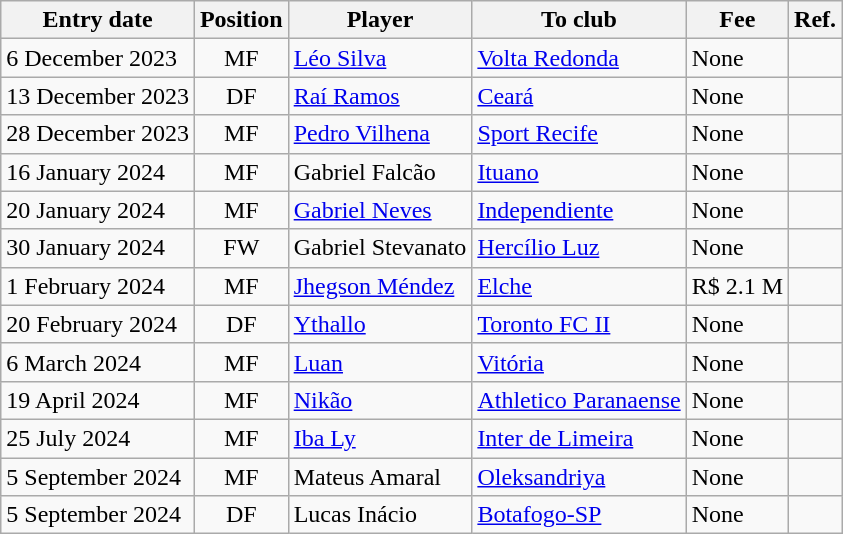<table class="wikitable sortable">
<tr>
<th><strong>Entry date</strong></th>
<th><strong>Position</strong></th>
<th><strong>Player</strong></th>
<th><strong>To club</strong></th>
<th><strong>Fee</strong></th>
<th><strong>Ref.</strong></th>
</tr>
<tr>
<td>6 December 2023</td>
<td style="text-align:center;">MF</td>
<td style="text-align:left;"> <a href='#'>Léo Silva</a></td>
<td style="text-align:left;"> <a href='#'>Volta Redonda</a></td>
<td>None</td>
<td></td>
</tr>
<tr>
<td>13 December 2023</td>
<td style="text-align:center;">DF</td>
<td style="text-align:left;"> <a href='#'>Raí Ramos</a></td>
<td style="text-align:left;"> <a href='#'>Ceará</a></td>
<td>None</td>
<td></td>
</tr>
<tr>
<td>28 December 2023</td>
<td style="text-align:center;">MF</td>
<td style="text-align:left;"> <a href='#'>Pedro Vilhena</a></td>
<td style="text-align:left;"> <a href='#'>Sport Recife</a></td>
<td>None</td>
<td></td>
</tr>
<tr>
<td>16 January 2024</td>
<td style="text-align:center;">MF</td>
<td style="text-align:left;"> Gabriel Falcão</td>
<td style="text-align:left;"> <a href='#'>Ituano</a></td>
<td>None</td>
<td></td>
</tr>
<tr>
<td>20 January 2024</td>
<td style="text-align:center;">MF</td>
<td style="text-align:left;"> <a href='#'>Gabriel Neves</a></td>
<td style="text-align:left;"> <a href='#'>Independiente</a></td>
<td>None</td>
<td></td>
</tr>
<tr>
<td>30 January 2024</td>
<td style="text-align:center;">FW</td>
<td style="text-align:left;"> Gabriel Stevanato</td>
<td style="text-align:left;"> <a href='#'>Hercílio Luz</a></td>
<td>None</td>
<td></td>
</tr>
<tr>
<td>1 February 2024</td>
<td style="text-align:center;">MF</td>
<td style="text-align:left;"> <a href='#'>Jhegson Méndez</a></td>
<td style="text-align:left;"> <a href='#'>Elche</a></td>
<td>R$ 2.1 M</td>
<td></td>
</tr>
<tr>
<td>20 February 2024</td>
<td style="text-align:center;">DF</td>
<td style="text-align:left;"> <a href='#'>Ythallo</a></td>
<td style="text-align:left;"> <a href='#'>Toronto FC II</a></td>
<td>None</td>
<td></td>
</tr>
<tr>
<td>6 March 2024</td>
<td style="text-align:center;">MF</td>
<td style="text-align:left;"> <a href='#'>Luan</a></td>
<td style="text-align:left;"> <a href='#'>Vitória</a></td>
<td>None</td>
<td></td>
</tr>
<tr>
<td>19 April 2024</td>
<td style="text-align:center;">MF</td>
<td style="text-align:left;"> <a href='#'>Nikão</a></td>
<td style="text-align:left;"> <a href='#'>Athletico Paranaense</a></td>
<td>None</td>
<td></td>
</tr>
<tr>
<td>25 July 2024</td>
<td style="text-align:center;">MF</td>
<td style="text-align:left;"> <a href='#'>Iba Ly</a></td>
<td style="text-align:left;"> <a href='#'>Inter de Limeira</a></td>
<td>None</td>
<td></td>
</tr>
<tr>
<td>5 September 2024</td>
<td style="text-align:center;">MF</td>
<td style="text-align:left;"> Mateus Amaral</td>
<td style="text-align:left;"> <a href='#'>Oleksandriya</a></td>
<td>None</td>
<td></td>
</tr>
<tr>
<td>5 September 2024</td>
<td style="text-align:center;">DF</td>
<td style="text-align:left;"> Lucas Inácio</td>
<td style="text-align:left;"> <a href='#'>Botafogo-SP</a></td>
<td>None</td>
<td></td>
</tr>
</table>
